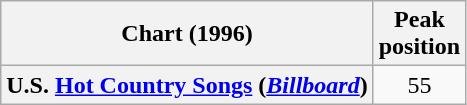<table class="wikitable plainrowheaders" style="text-align:center">
<tr>
<th>Chart (1996)</th>
<th>Peak<br>position</th>
</tr>
<tr>
<th scope="row">U.S. <a href='#'>Hot Country Songs</a> (<em><a href='#'>Billboard</a></em>)</th>
<td>55</td>
</tr>
</table>
